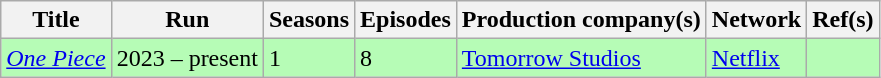<table class="wikitable">
<tr>
<th>Title</th>
<th>Run</th>
<th>Seasons</th>
<th>Episodes</th>
<th>Production company(s)</th>
<th>Network</th>
<th>Ref(s)</th>
</tr>
<tr style="background:#b6fcb6;" span>
<td><em><a href='#'>One Piece</a></em></td>
<td>2023 – present</td>
<td>1</td>
<td>8</td>
<td><a href='#'>Tomorrow Studios</a></td>
<td><a href='#'>Netflix</a></td>
<td></td>
</tr>
</table>
